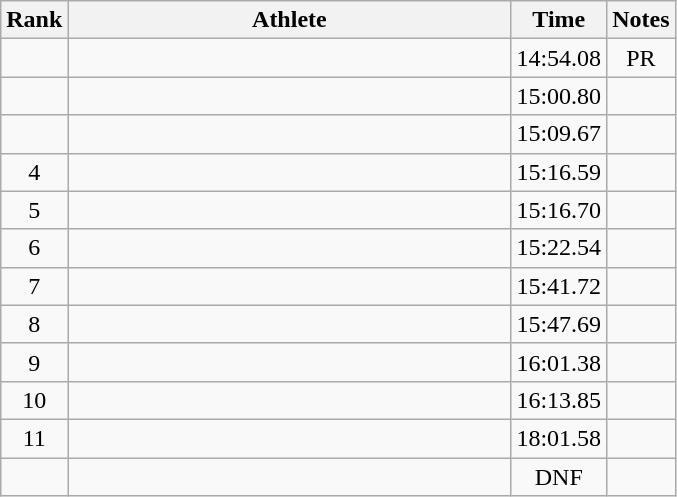<table class="wikitable" style="text-align:center">
<tr>
<th>Rank</th>
<th Style="width:18em">Athlete</th>
<th>Time</th>
<th>Notes</th>
</tr>
<tr>
<td></td>
<td style="text-align:left"></td>
<td>14:54.08</td>
<td>PR</td>
</tr>
<tr>
<td></td>
<td style="text-align:left"></td>
<td>15:00.80</td>
<td></td>
</tr>
<tr>
<td></td>
<td style="text-align:left"></td>
<td>15:09.67</td>
<td></td>
</tr>
<tr>
<td>4</td>
<td style="text-align:left"></td>
<td>15:16.59</td>
<td></td>
</tr>
<tr>
<td>5</td>
<td style="text-align:left"></td>
<td>15:16.70</td>
<td></td>
</tr>
<tr>
<td>6</td>
<td style="text-align:left"></td>
<td>15:22.54</td>
<td></td>
</tr>
<tr>
<td>7</td>
<td style="text-align:left"></td>
<td>15:41.72</td>
<td></td>
</tr>
<tr>
<td>8</td>
<td style="text-align:left"></td>
<td>15:47.69</td>
<td></td>
</tr>
<tr>
<td>9</td>
<td style="text-align:left"></td>
<td>16:01.38</td>
<td></td>
</tr>
<tr>
<td>10</td>
<td style="text-align:left"></td>
<td>16:13.85</td>
<td></td>
</tr>
<tr>
<td>11</td>
<td style="text-align:left"></td>
<td>18:01.58</td>
<td></td>
</tr>
<tr>
<td></td>
<td style="text-align:left"></td>
<td>DNF</td>
<td></td>
</tr>
</table>
